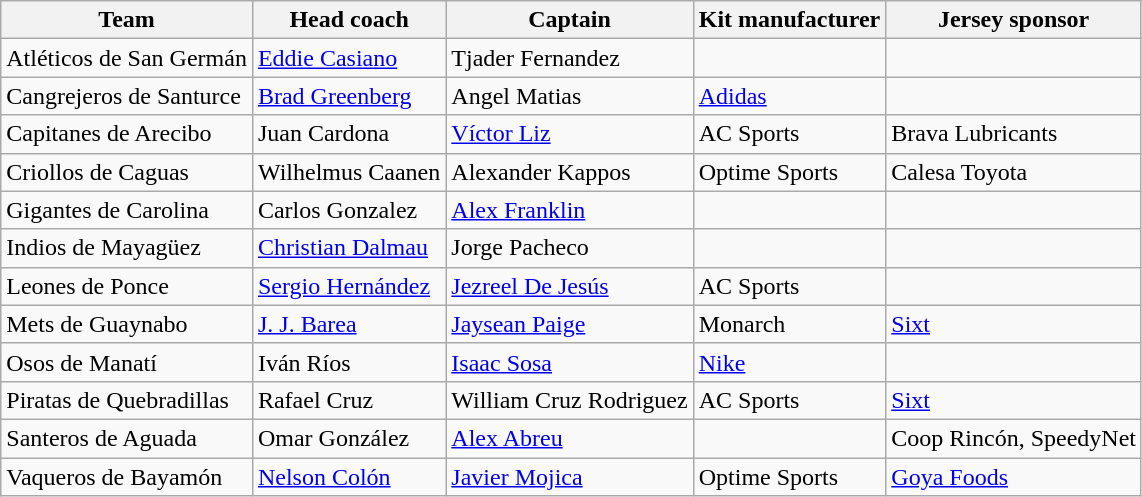<table class="wikitable sortable">
<tr>
<th>Team</th>
<th>Head coach</th>
<th>Captain</th>
<th>Kit manufacturer</th>
<th>Jersey sponsor</th>
</tr>
<tr>
<td>Atléticos de San Germán</td>
<td> <a href='#'>Eddie Casiano</a></td>
<td> Tjader Fernandez</td>
<td></td>
<td></td>
</tr>
<tr>
<td>Cangrejeros de Santurce</td>
<td> <a href='#'>Brad Greenberg</a></td>
<td> Angel Matias</td>
<td><a href='#'>Adidas</a></td>
<td></td>
</tr>
<tr>
<td>Capitanes de Arecibo</td>
<td> Juan Cardona</td>
<td> <a href='#'>Víctor Liz</a></td>
<td>AC Sports</td>
<td>Brava Lubricants</td>
</tr>
<tr>
<td>Criollos de Caguas</td>
<td> Wilhelmus Caanen</td>
<td> Alexander Kappos</td>
<td>Optime Sports</td>
<td>Calesa Toyota</td>
</tr>
<tr>
<td>Gigantes de Carolina</td>
<td> Carlos Gonzalez</td>
<td> <a href='#'>Alex Franklin</a></td>
<td></td>
<td></td>
</tr>
<tr>
<td>Indios de Mayagüez</td>
<td> <a href='#'>Christian Dalmau</a></td>
<td> Jorge Pacheco</td>
<td></td>
<td></td>
</tr>
<tr>
<td>Leones de Ponce</td>
<td> <a href='#'>Sergio Hernández</a></td>
<td> <a href='#'>Jezreel De Jesús</a></td>
<td>AC Sports</td>
<td></td>
</tr>
<tr>
<td>Mets de Guaynabo</td>
<td> <a href='#'>J. J. Barea</a></td>
<td> <a href='#'>Jaysean Paige</a></td>
<td>Monarch</td>
<td><a href='#'>Sixt</a></td>
</tr>
<tr>
<td>Osos de Manatí</td>
<td> Iván Ríos</td>
<td> <a href='#'>Isaac Sosa</a></td>
<td><a href='#'>Nike</a></td>
<td></td>
</tr>
<tr>
<td>Piratas de Quebradillas</td>
<td> Rafael Cruz</td>
<td> William Cruz Rodriguez</td>
<td>AC Sports</td>
<td><a href='#'>Sixt</a></td>
</tr>
<tr>
<td>Santeros de Aguada</td>
<td> Omar González</td>
<td> <a href='#'>Alex Abreu</a></td>
<td></td>
<td>Coop Rincón, SpeedyNet</td>
</tr>
<tr>
<td>Vaqueros de Bayamón</td>
<td> <a href='#'>Nelson Colón</a></td>
<td> <a href='#'>Javier Mojica</a></td>
<td>Optime Sports</td>
<td><a href='#'>Goya Foods</a></td>
</tr>
</table>
